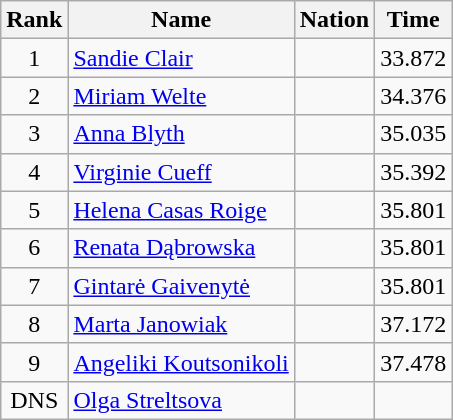<table class="wikitable sortable" style="text-align:center">
<tr>
<th>Rank</th>
<th>Name</th>
<th>Nation</th>
<th>Time</th>
</tr>
<tr>
<td>1</td>
<td align=left><a href='#'>Sandie Clair</a></td>
<td align=left></td>
<td>33.872</td>
</tr>
<tr>
<td>2</td>
<td align=left><a href='#'>Miriam Welte</a></td>
<td align=left></td>
<td>34.376</td>
</tr>
<tr>
<td>3</td>
<td align=left><a href='#'>Anna Blyth</a></td>
<td align=left></td>
<td>35.035</td>
</tr>
<tr>
<td>4</td>
<td align=left><a href='#'>Virginie Cueff</a></td>
<td align=left></td>
<td>35.392</td>
</tr>
<tr>
<td>5</td>
<td align=left><a href='#'>Helena Casas Roige</a></td>
<td align=left></td>
<td>35.801</td>
</tr>
<tr>
<td>6</td>
<td align=left><a href='#'>Renata Dąbrowska</a></td>
<td align=left></td>
<td>35.801</td>
</tr>
<tr>
<td>7</td>
<td align=left><a href='#'>Gintarė Gaivenytė</a></td>
<td align=left></td>
<td>35.801</td>
</tr>
<tr>
<td>8</td>
<td align=left><a href='#'>Marta Janowiak</a></td>
<td align=left></td>
<td>37.172</td>
</tr>
<tr>
<td>9</td>
<td align=left><a href='#'>Angeliki Koutsonikoli</a></td>
<td align=left></td>
<td>37.478</td>
</tr>
<tr>
<td>DNS</td>
<td align=left><a href='#'>Olga Streltsova</a></td>
<td align=left></td>
<td></td>
</tr>
</table>
